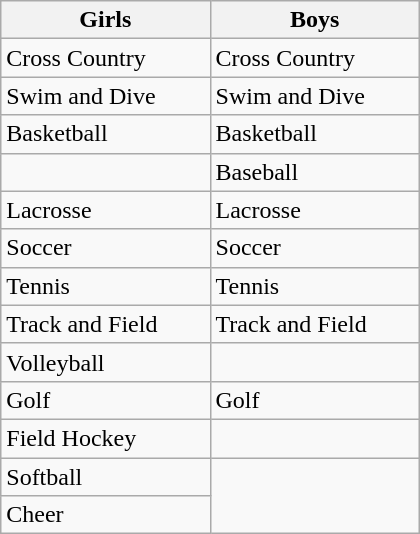<table class="wikitable" style="width: 280px;">
<tr>
<th>Girls</th>
<th>Boys</th>
</tr>
<tr>
<td>Cross Country</td>
<td>Cross Country</td>
</tr>
<tr>
<td>Swim and Dive</td>
<td>Swim and Dive</td>
</tr>
<tr>
<td>Basketball</td>
<td>Basketball</td>
</tr>
<tr>
<td></td>
<td>Baseball</td>
</tr>
<tr>
<td>Lacrosse</td>
<td>Lacrosse</td>
</tr>
<tr>
<td>Soccer</td>
<td>Soccer</td>
</tr>
<tr>
<td>Tennis</td>
<td>Tennis</td>
</tr>
<tr>
<td>Track and Field</td>
<td>Track and Field</td>
</tr>
<tr>
<td>Volleyball</td>
<td></td>
</tr>
<tr>
<td>Golf</td>
<td>Golf</td>
</tr>
<tr>
<td>Field Hockey</td>
<td></td>
</tr>
<tr>
<td>Softball</td>
</tr>
<tr>
<td>Cheer</td>
</tr>
</table>
